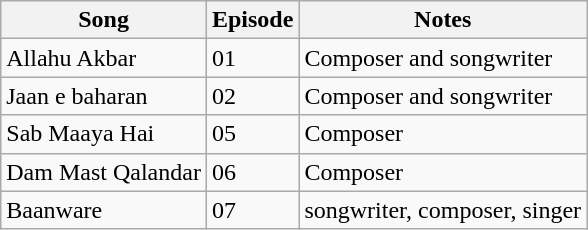<table class="wikitable">
<tr>
<th>Song</th>
<th>Episode</th>
<th>Notes</th>
</tr>
<tr>
<td>Allahu Akbar</td>
<td>01</td>
<td>Composer and songwriter</td>
</tr>
<tr>
<td>Jaan e baharan</td>
<td>02</td>
<td>Composer and songwriter</td>
</tr>
<tr>
<td>Sab Maaya Hai</td>
<td>05</td>
<td>Composer</td>
</tr>
<tr>
<td>Dam Mast Qalandar</td>
<td>06</td>
<td>Composer</td>
</tr>
<tr>
<td>Baanware</td>
<td>07</td>
<td>songwriter, composer, singer<br></td>
</tr>
</table>
